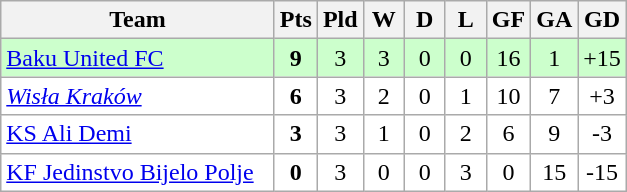<table class="wikitable" style="text-align: center;">
<tr>
<th width="175">Team</th>
<th width="20">Pts</th>
<th width="20">Pld</th>
<th width="20">W</th>
<th width="20">D</th>
<th width="20">L</th>
<th width="20">GF</th>
<th width="20">GA</th>
<th width="20">GD</th>
</tr>
<tr bgcolor=#ccffcc>
<td align="left"> <a href='#'>Baku United FC</a></td>
<td><strong>9</strong></td>
<td>3</td>
<td>3</td>
<td>0</td>
<td>0</td>
<td>16</td>
<td>1</td>
<td>+15</td>
</tr>
<tr bgcolor=ffffff>
<td align="left"> <em><a href='#'>Wisła Kraków</a></em></td>
<td><strong>6</strong></td>
<td>3</td>
<td>2</td>
<td>0</td>
<td>1</td>
<td>10</td>
<td>7</td>
<td>+3</td>
</tr>
<tr bgcolor=ffffff>
<td align="left"> <a href='#'>KS Ali Demi</a></td>
<td><strong>3</strong></td>
<td>3</td>
<td>1</td>
<td>0</td>
<td>2</td>
<td>6</td>
<td>9</td>
<td>-3</td>
</tr>
<tr bgcolor=ffffff>
<td align="left"> <a href='#'>KF Jedinstvo Bijelo Polje</a></td>
<td><strong>0</strong></td>
<td>3</td>
<td>0</td>
<td>0</td>
<td>3</td>
<td>0</td>
<td>15</td>
<td>-15</td>
</tr>
</table>
